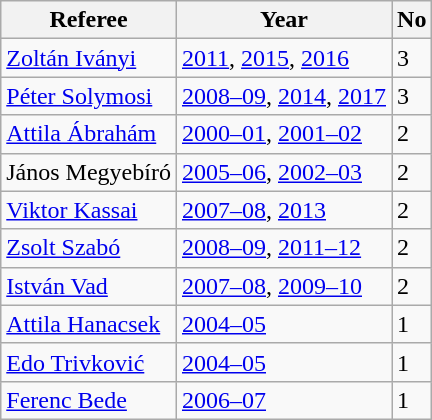<table class="wikitable sortable">
<tr>
<th>Referee</th>
<th>Year</th>
<th>No</th>
</tr>
<tr>
<td> <a href='#'>Zoltán Iványi</a></td>
<td><a href='#'>2011</a>, <a href='#'>2015</a>, <a href='#'>2016</a></td>
<td>3</td>
</tr>
<tr>
<td> <a href='#'>Péter Solymosi</a></td>
<td><a href='#'>2008–09</a>, <a href='#'>2014</a>, <a href='#'>2017</a></td>
<td>3</td>
</tr>
<tr>
<td> <a href='#'>Attila Ábrahám</a></td>
<td><a href='#'>2000–01</a>, <a href='#'>2001–02</a></td>
<td>2</td>
</tr>
<tr>
<td> János Megyebíró</td>
<td><a href='#'>2005–06</a>, <a href='#'>2002–03</a></td>
<td>2</td>
</tr>
<tr>
<td> <a href='#'>Viktor Kassai</a></td>
<td><a href='#'>2007–08</a>, <a href='#'>2013</a></td>
<td>2</td>
</tr>
<tr>
<td> <a href='#'>Zsolt Szabó</a></td>
<td><a href='#'>2008–09</a>, <a href='#'>2011–12</a></td>
<td>2</td>
</tr>
<tr>
<td> <a href='#'>István Vad</a></td>
<td><a href='#'>2007–08</a>, <a href='#'>2009–10</a></td>
<td>2</td>
</tr>
<tr>
<td> <a href='#'>Attila Hanacsek</a></td>
<td><a href='#'>2004–05</a></td>
<td>1</td>
</tr>
<tr>
<td> <a href='#'>Edo Trivković</a></td>
<td><a href='#'>2004–05</a></td>
<td>1</td>
</tr>
<tr>
<td> <a href='#'>Ferenc Bede</a></td>
<td><a href='#'>2006–07</a></td>
<td>1</td>
</tr>
</table>
